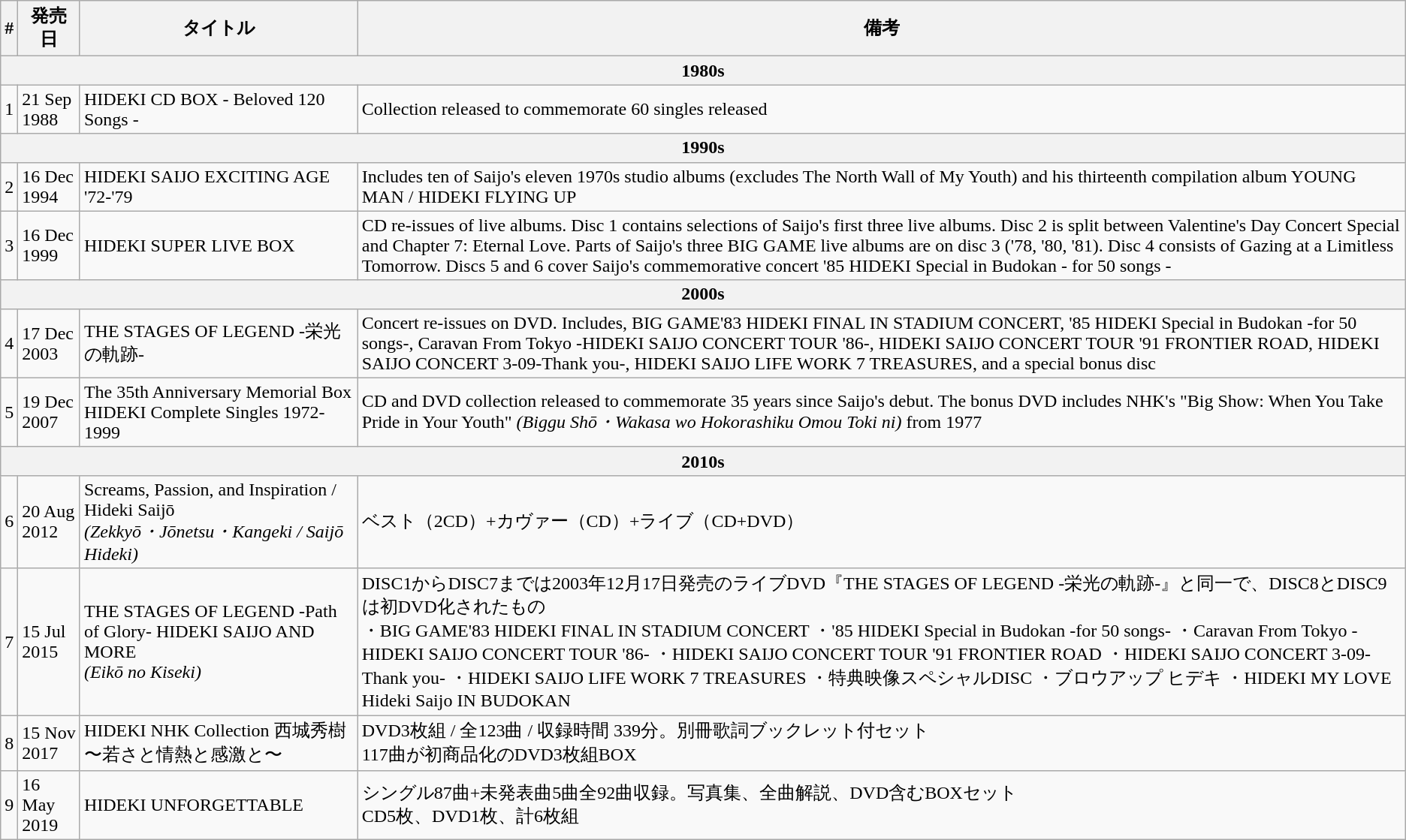<table class="wikitable">
<tr>
<th>#</th>
<th>発売日</th>
<th>タイトル</th>
<th>備考</th>
</tr>
<tr>
<th colspan="7">1980s</th>
</tr>
<tr>
<td>1</td>
<td>21 Sep 1988</td>
<td>HIDEKI CD BOX - Beloved 120 Songs -</td>
<td>Collection released to commemorate 60 singles released</td>
</tr>
<tr>
<th colspan="7">1990s</th>
</tr>
<tr>
<td>2</td>
<td>16 Dec 1994</td>
<td>HIDEKI SAIJO EXCITING AGE '72-'79</td>
<td>Includes ten of Saijo's eleven 1970s studio albums (excludes The North Wall of My Youth) and his thirteenth compilation album YOUNG MAN / HIDEKI FLYING UP</td>
</tr>
<tr>
<td>3</td>
<td>16 Dec 1999</td>
<td>HIDEKI SUPER LIVE BOX</td>
<td>CD re-issues of live albums. Disc 1 contains selections of Saijo's first three live albums. Disc 2 is split between Valentine's Day Concert Special and Chapter 7: Eternal Love. Parts of Saijo's three BIG GAME live albums are on disc 3 ('78, '80, '81). Disc 4 consists of Gazing at a Limitless Tomorrow. Discs 5 and 6 cover Saijo's commemorative concert '85 HIDEKI Special in Budokan - for 50 songs -</td>
</tr>
<tr>
<th colspan="7">2000s</th>
</tr>
<tr>
<td>4</td>
<td>17 Dec 2003</td>
<td>THE STAGES OF LEGEND -栄光の軌跡-</td>
<td>Concert re-issues on DVD. Includes, BIG GAME'83 HIDEKI FINAL IN STADIUM CONCERT, '85 HIDEKI Special in Budokan -for 50 songs-, Caravan From Tokyo -HIDEKI SAIJO CONCERT TOUR '86-, HIDEKI SAIJO CONCERT TOUR '91 FRONTIER ROAD, HIDEKI SAIJO CONCERT 3-09-Thank you-, HIDEKI SAIJO LIFE WORK 7 TREASURES, and a special bonus disc</td>
</tr>
<tr>
<td>5</td>
<td>19 Dec 2007</td>
<td>The 35th Anniversary Memorial Box HIDEKI Complete Singles 1972-1999</td>
<td>CD and DVD collection released to commemorate 35 years since Saijo's debut. The bonus DVD includes NHK's "Big Show: When You Take Pride in Your Youth" <em>(Biggu Shō・Wakasa wo Hokorashiku Omou Toki ni)</em> from 1977</td>
</tr>
<tr>
<th colspan="7">2010s</th>
</tr>
<tr>
<td>6</td>
<td>20 Aug 2012</td>
<td>Screams, Passion, and Inspiration / Hideki Saijō<br><em>(Zekkyō・Jōnetsu・Kangeki / Saijō Hideki)</em></td>
<td>ベスト（2CD）+カヴァー（CD）+ライブ（CD+DVD）</td>
</tr>
<tr>
<td>7</td>
<td>15 Jul 2015</td>
<td>THE STAGES OF LEGEND -Path of Glory- HIDEKI SAIJO AND MORE<br><em>(Eikō no Kiseki)</em></td>
<td>DISC1からDISC7までは2003年12月17日発売のライブDVD『THE STAGES OF LEGEND -栄光の軌跡-』と同一で、DISC8とDISC9は初DVD化されたもの<br>・BIG GAME'83 HIDEKI FINAL IN STADIUM CONCERT
・'85 HIDEKI Special in Budokan -for 50 songs-
・Caravan From Tokyo -HIDEKI SAIJO CONCERT TOUR '86-
・HIDEKI SAIJO CONCERT TOUR '91 FRONTIER ROAD
・HIDEKI SAIJO CONCERT 3-09-Thank you-
・HIDEKI SAIJO LIFE WORK 7 TREASURES
・特典映像スペシャルDISC
・ブロウアップ ヒデキ
・HIDEKI MY LOVE Hideki Saijo IN BUDOKAN</td>
</tr>
<tr>
<td>8</td>
<td>15 Nov 2017</td>
<td>HIDEKI NHK Collection 西城秀樹 〜若さと情熱と感激と〜</td>
<td>DVD3枚組 / 全123曲 / 収録時間 339分。別冊歌詞ブックレット付セット<br>117曲が初商品化のDVD3枚組BOX</td>
</tr>
<tr>
<td>9</td>
<td>16 May 2019</td>
<td>HIDEKI UNFORGETTABLE</td>
<td>シングル87曲+未発表曲5曲全92曲収録。写真集、全曲解説、DVD含むBOXセット<br>CD5枚、DVD1枚、計6枚組</td>
</tr>
</table>
